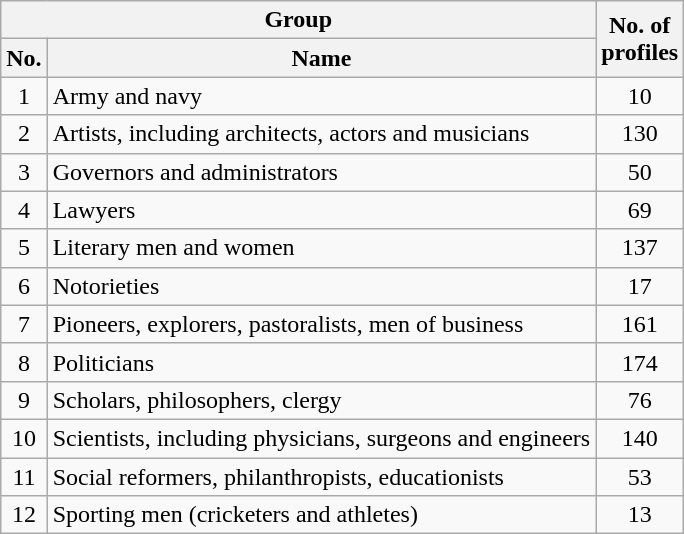<table class="wikitable sortable" style="text-align:left;">
<tr>
<th scope="col" colspan="2">Group</th>
<th scope="col" rowspan="2">No. of<br>profiles</th>
</tr>
<tr>
<th scope="col">No.</th>
<th scope="col">Name</th>
</tr>
<tr>
<td align=center>1</td>
<td>Army and navy</td>
<td align=center>10</td>
</tr>
<tr>
<td align=center>2</td>
<td>Artists, including architects, actors and musicians</td>
<td align=center>130</td>
</tr>
<tr>
<td align=center>3</td>
<td>Governors and administrators</td>
<td align=center>50</td>
</tr>
<tr>
<td align=center>4</td>
<td>Lawyers</td>
<td align=center>69</td>
</tr>
<tr>
<td align=center>5</td>
<td>Literary men and women</td>
<td align=center>137</td>
</tr>
<tr>
<td align=center>6</td>
<td>Notorieties</td>
<td align=center>17</td>
</tr>
<tr>
<td align=center>7</td>
<td>Pioneers, explorers, pastoralists, men of business</td>
<td align=center>161</td>
</tr>
<tr>
<td align=center>8</td>
<td>Politicians</td>
<td align=center>174</td>
</tr>
<tr>
<td align=center>9</td>
<td>Scholars, philosophers, clergy</td>
<td align=center>76</td>
</tr>
<tr>
<td align=center>10</td>
<td>Scientists, including physicians, surgeons and engineers</td>
<td align=center>140</td>
</tr>
<tr>
<td align=center>11</td>
<td>Social reformers, philanthropists, educationists</td>
<td align=center>53</td>
</tr>
<tr>
<td align=center>12</td>
<td>Sporting men (cricketers and athletes)</td>
<td align=center>13</td>
</tr>
</table>
